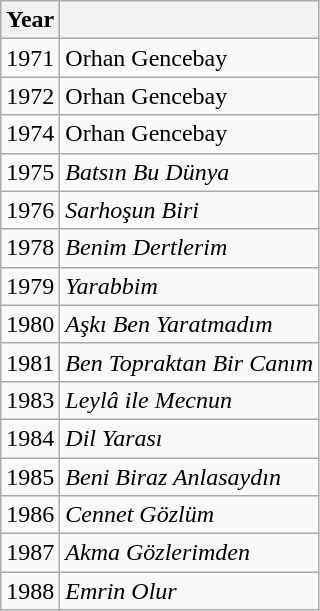<table class="wikitable">
<tr>
<th>Year</th>
<th></th>
</tr>
<tr>
<td>1971</td>
<td>Orhan Gencebay<br></td>
</tr>
<tr>
<td>1972</td>
<td>Orhan Gencebay<br></td>
</tr>
<tr>
<td>1974</td>
<td>Orhan Gencebay<br></td>
</tr>
<tr>
<td>1975</td>
<td><em>Batsın Bu Dünya</em><br></td>
</tr>
<tr>
<td>1976</td>
<td><em>Sarhoşun Biri</em><br></td>
</tr>
<tr>
<td>1978</td>
<td><em>Benim Dertlerim</em><br></td>
</tr>
<tr>
<td>1979</td>
<td><em>Yarabbim</em><br></td>
</tr>
<tr>
<td>1980</td>
<td><em>Aşkı Ben Yaratmadım</em><br></td>
</tr>
<tr>
<td>1981</td>
<td><em>Ben Topraktan Bir Canım</em><br></td>
</tr>
<tr>
<td>1983</td>
<td><em>Leylâ ile Mecnun</em><br></td>
</tr>
<tr>
<td>1984</td>
<td><em>Dil Yarası</em><br></td>
</tr>
<tr>
<td>1985</td>
<td><em>Beni Biraz Anlasaydın</em><br></td>
</tr>
<tr>
<td>1986</td>
<td><em>Cennet Gözlüm</em><br></td>
</tr>
<tr>
<td>1987</td>
<td><em>Akma Gözlerimden</em><br></td>
</tr>
<tr>
<td>1988</td>
<td><em>Emrin Olur</em><br></td>
</tr>
</table>
